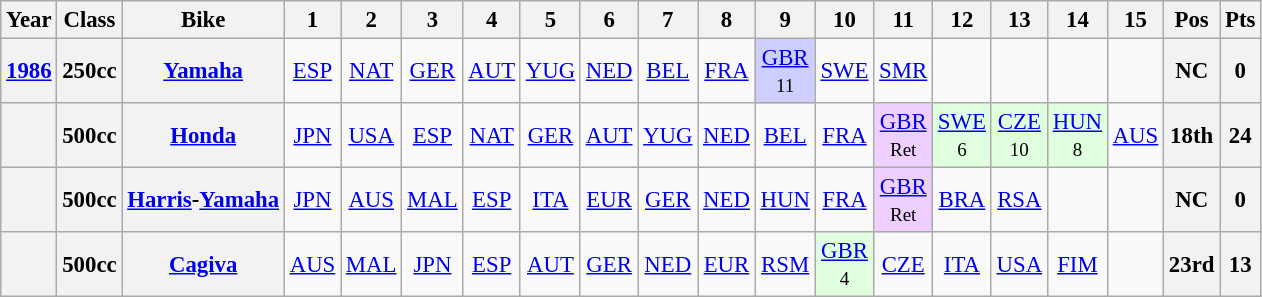<table class="wikitable" style="text-align:center; font-size:95%">
<tr>
<th>Year</th>
<th>Class</th>
<th>Bike</th>
<th>1</th>
<th>2</th>
<th>3</th>
<th>4</th>
<th>5</th>
<th>6</th>
<th>7</th>
<th>8</th>
<th>9</th>
<th>10</th>
<th>11</th>
<th>12</th>
<th>13</th>
<th>14</th>
<th>15</th>
<th>Pos</th>
<th>Pts</th>
</tr>
<tr>
<th><a href='#'>1986</a></th>
<th>250cc</th>
<th><a href='#'>Yamaha</a></th>
<td><a href='#'>ESP</a></td>
<td><a href='#'>NAT</a></td>
<td><a href='#'>GER</a></td>
<td><a href='#'>AUT</a></td>
<td><a href='#'>YUG</a></td>
<td><a href='#'>NED</a></td>
<td><a href='#'>BEL</a></td>
<td><a href='#'>FRA</a></td>
<td style="background:#CFCFFF;"><a href='#'>GBR</a><br><small>11</small></td>
<td><a href='#'>SWE</a></td>
<td><a href='#'>SMR</a></td>
<td></td>
<td></td>
<td></td>
<td></td>
<th>NC</th>
<th>0</th>
</tr>
<tr>
<th></th>
<th>500cc</th>
<th><a href='#'>Honda</a></th>
<td><a href='#'>JPN</a></td>
<td><a href='#'>USA</a></td>
<td><a href='#'>ESP</a></td>
<td><a href='#'>NAT</a></td>
<td><a href='#'>GER</a></td>
<td><a href='#'>AUT</a></td>
<td><a href='#'>YUG</a></td>
<td><a href='#'>NED</a></td>
<td><a href='#'>BEL</a></td>
<td><a href='#'>FRA</a></td>
<td style="background:#EFCFFF;"><a href='#'>GBR</a><br><small>Ret</small></td>
<td style="background:#DFFFDF;"><a href='#'>SWE</a><br><small>6</small></td>
<td style="background:#DFFFDF;"><a href='#'>CZE</a><br><small>10</small></td>
<td style="background:#DFFFDF;"><a href='#'>HUN</a><br><small>8</small></td>
<td><a href='#'>AUS</a></td>
<th>18th</th>
<th>24</th>
</tr>
<tr>
<th></th>
<th>500cc</th>
<th><a href='#'>Harris</a>-<a href='#'>Yamaha</a></th>
<td><a href='#'>JPN</a></td>
<td><a href='#'>AUS</a></td>
<td><a href='#'>MAL</a></td>
<td><a href='#'>ESP</a></td>
<td><a href='#'>ITA</a></td>
<td><a href='#'>EUR</a></td>
<td><a href='#'>GER</a></td>
<td><a href='#'>NED</a></td>
<td><a href='#'>HUN</a></td>
<td><a href='#'>FRA</a></td>
<td style="background:#EFCFFF;"><a href='#'>GBR</a><br><small>Ret</small></td>
<td><a href='#'>BRA</a></td>
<td><a href='#'>RSA</a></td>
<td></td>
<td></td>
<th>NC</th>
<th>0</th>
</tr>
<tr>
<th></th>
<th>500cc</th>
<th><a href='#'>Cagiva</a></th>
<td><a href='#'>AUS</a></td>
<td><a href='#'>MAL</a></td>
<td><a href='#'>JPN</a></td>
<td><a href='#'>ESP</a></td>
<td><a href='#'>AUT</a></td>
<td><a href='#'>GER</a></td>
<td><a href='#'>NED</a></td>
<td><a href='#'>EUR</a></td>
<td><a href='#'>RSM</a></td>
<td style="background:#DFFFDF;"><a href='#'>GBR</a><br><small>4</small></td>
<td><a href='#'>CZE</a></td>
<td><a href='#'>ITA</a></td>
<td><a href='#'>USA</a></td>
<td><a href='#'>FIM</a></td>
<td></td>
<th>23rd</th>
<th>13</th>
</tr>
</table>
